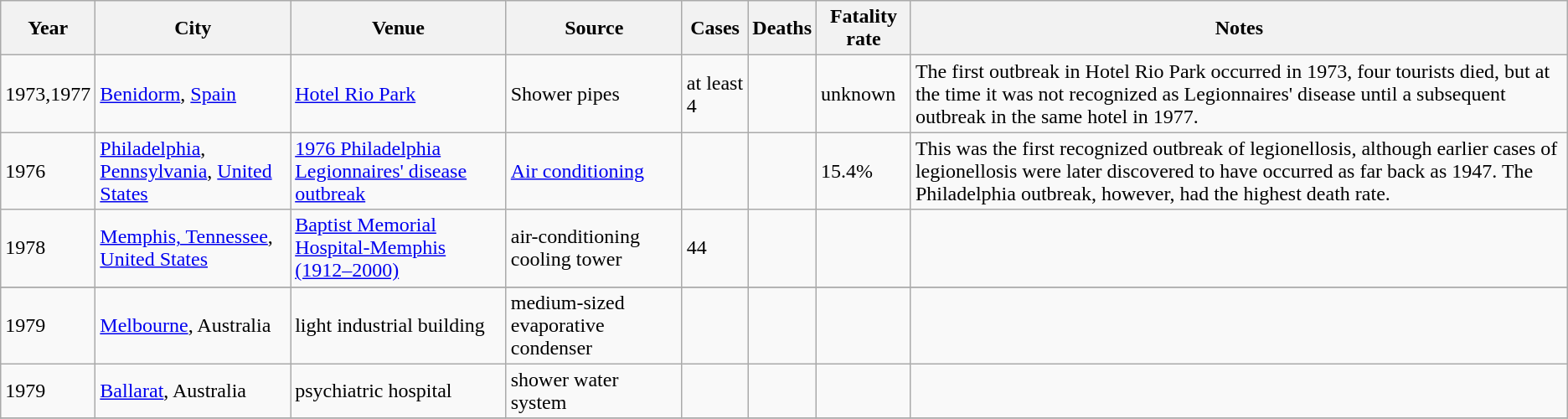<table class="wikitable sortable">
<tr>
<th>Year</th>
<th>City</th>
<th>Venue</th>
<th>Source</th>
<th>Cases</th>
<th>Deaths</th>
<th>Fatality rate</th>
<th>Notes</th>
</tr>
<tr>
<td>1973,1977</td>
<td><a href='#'>Benidorm</a>, <a href='#'>Spain</a></td>
<td><a href='#'>Hotel Rio Park</a></td>
<td>Shower pipes</td>
<td>at least 4</td>
<td></td>
<td>unknown</td>
<td>The first outbreak in Hotel Rio Park occurred in 1973, four tourists died, but at the time it was not recognized as Legionnaires' disease until a subsequent outbreak in the same hotel in 1977.</td>
</tr>
<tr>
<td>1976</td>
<td><a href='#'>Philadelphia</a>, <a href='#'>Pennsylvania</a>, <a href='#'>United States</a></td>
<td><a href='#'>1976 Philadelphia Legionnaires' disease outbreak</a></td>
<td><a href='#'>Air conditioning</a></td>
<td></td>
<td></td>
<td>15.4%</td>
<td>This was the first recognized outbreak of legionellosis, although earlier cases of legionellosis were later discovered to have occurred as far back as 1947. The Philadelphia outbreak, however, had the highest death rate.</td>
</tr>
<tr>
<td>1978</td>
<td><a href='#'>Memphis, Tennessee</a>, <a href='#'>United States</a></td>
<td><a href='#'>Baptist Memorial Hospital-Memphis (1912–2000)</a></td>
<td>air-conditioning cooling tower</td>
<td>44</td>
<td></td>
<td></td>
<td></td>
</tr>
<tr>
</tr>
<tr>
<td>1979</td>
<td><a href='#'>Melbourne</a>, Australia</td>
<td>light industrial building</td>
<td>medium-sized evaporative condenser</td>
<td></td>
<td></td>
<td></td>
<td></td>
</tr>
<tr>
<td>1979</td>
<td><a href='#'>Ballarat</a>, Australia</td>
<td>psychiatric hospital</td>
<td>shower water system</td>
<td></td>
<td></td>
<td></td>
<td></td>
</tr>
<tr>
</tr>
</table>
